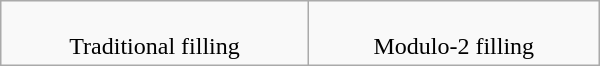<table class="wikitable" width="400" style="vertical-align:top;text-align:center">
<tr>
<td align=center><br>Traditional filling</td>
<td align=center><br>Modulo-2 filling</td>
</tr>
</table>
